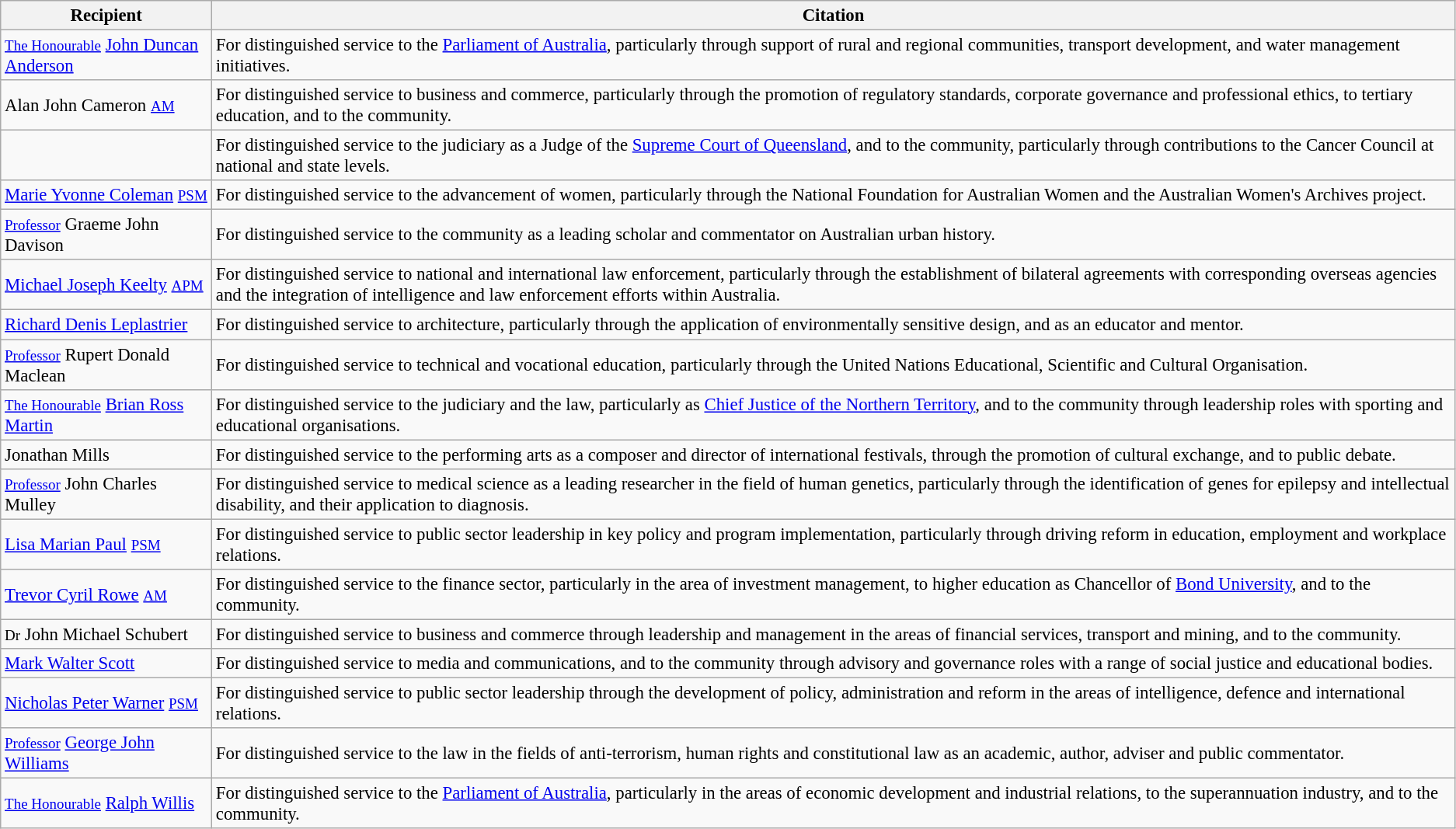<table class="wikitable" style="font-size:95%;">
<tr>
<th>Recipient</th>
<th>Citation</th>
</tr>
<tr>
<td><small><a href='#'>The Honourable</a></small> <a href='#'>John Duncan Anderson</a></td>
<td>For distinguished service to the <a href='#'>Parliament of Australia</a>, particularly through support of rural and regional communities, transport development, and water management initiatives.</td>
</tr>
<tr>
<td>Alan John Cameron <small><a href='#'>AM</a></small></td>
<td>For distinguished service to business and commerce, particularly through the promotion of regulatory standards, corporate governance and professional ethics, to tertiary education, and to the community.</td>
</tr>
<tr>
<td></td>
<td>For distinguished service to the judiciary as a Judge of the <a href='#'>Supreme Court of Queensland</a>, and to the community, particularly through contributions to the Cancer Council at national and state levels.</td>
</tr>
<tr>
<td><a href='#'>Marie Yvonne Coleman</a> <small><a href='#'>PSM</a></small></td>
<td>For distinguished service to the advancement of women, particularly through the National Foundation for Australian Women and the Australian Women's Archives project.</td>
</tr>
<tr>
<td><small><a href='#'>Professor</a></small> Graeme John Davison</td>
<td>For distinguished service to the community as a leading scholar and commentator on Australian urban history.</td>
</tr>
<tr>
<td><a href='#'>Michael Joseph Keelty</a> <small><a href='#'>APM</a></small></td>
<td>For distinguished service to national and international law enforcement, particularly through the establishment of bilateral agreements with corresponding overseas agencies and the integration of intelligence and law enforcement efforts within Australia.</td>
</tr>
<tr>
<td><a href='#'>Richard Denis Leplastrier</a></td>
<td>For distinguished service to architecture, particularly through the application of environmentally sensitive design, and as an educator and mentor.</td>
</tr>
<tr>
<td><small><a href='#'>Professor</a></small> Rupert Donald Maclean</td>
<td>For distinguished service to technical and vocational education, particularly through the United Nations Educational, Scientific and Cultural Organisation.</td>
</tr>
<tr>
<td><small><a href='#'>The Honourable</a></small> <a href='#'>Brian Ross Martin</a></td>
<td>For distinguished service to the judiciary and the law, particularly as <a href='#'>Chief Justice of the Northern Territory</a>, and to the community through leadership roles with sporting and educational organisations.</td>
</tr>
<tr>
<td>Jonathan Mills</td>
<td>For distinguished service to the performing arts as a composer and director of international festivals, through the promotion of cultural exchange, and to public debate.</td>
</tr>
<tr>
<td><small><a href='#'>Professor</a></small> John Charles Mulley</td>
<td>For distinguished service to medical science as a leading researcher in the field of human genetics, particularly through the identification of genes for epilepsy and intellectual disability, and their application to diagnosis.</td>
</tr>
<tr>
<td><a href='#'>Lisa Marian Paul</a> <small><a href='#'>PSM</a></small></td>
<td>For distinguished service to public sector leadership in key policy and program implementation, particularly through driving reform in education, employment and workplace relations.</td>
</tr>
<tr>
<td><a href='#'>Trevor Cyril Rowe</a> <small><a href='#'>AM</a></small></td>
<td>For distinguished service to the finance sector, particularly in the area of investment management, to higher education as Chancellor of <a href='#'>Bond University</a>, and to the community.</td>
</tr>
<tr>
<td><small>Dr</small> John Michael Schubert</td>
<td>For distinguished service to business and commerce through leadership and management in the areas of financial services, transport and mining, and to the community.</td>
</tr>
<tr>
<td><a href='#'>Mark Walter Scott</a></td>
<td>For distinguished service to media and communications, and to the community through advisory and governance roles with a range of social justice and educational bodies.</td>
</tr>
<tr>
<td><a href='#'>Nicholas Peter Warner</a> <small><a href='#'>PSM</a></small></td>
<td>For distinguished service to public sector leadership through the development of policy, administration and reform in the areas of intelligence, defence and international relations.</td>
</tr>
<tr>
<td><small><a href='#'>Professor</a></small> <a href='#'>George John Williams</a></td>
<td>For distinguished service to the law in the fields of anti-terrorism, human rights and constitutional law as an academic, author, adviser and public commentator.</td>
</tr>
<tr>
<td><small><a href='#'>The Honourable</a></small> <a href='#'>Ralph Willis</a></td>
<td>For distinguished service to the <a href='#'>Parliament of Australia</a>, particularly in the areas of economic development and industrial relations, to the superannuation industry, and to the community.</td>
</tr>
</table>
